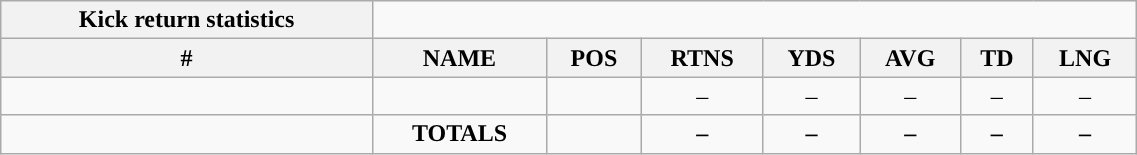<table style="width:60%; text-align:center;" class="wikitable collapsible collapsed">
<tr>
<th style="text-align:center; ">Kick return statistics</th>
</tr>
<tr>
<th>#</th>
<th>NAME</th>
<th>POS</th>
<th>RTNS</th>
<th>YDS</th>
<th>AVG</th>
<th>TD</th>
<th>LNG</th>
</tr>
<tr>
<td></td>
<td></td>
<td></td>
<td>–</td>
<td>–</td>
<td>–</td>
<td>–</td>
<td>–</td>
</tr>
<tr>
<td></td>
<td><strong>TOTALS</strong></td>
<td></td>
<td><strong>–</strong></td>
<td><strong>–</strong></td>
<td><strong>–</strong></td>
<td><strong>–</strong></td>
<td><strong>–</strong></td>
</tr>
</table>
